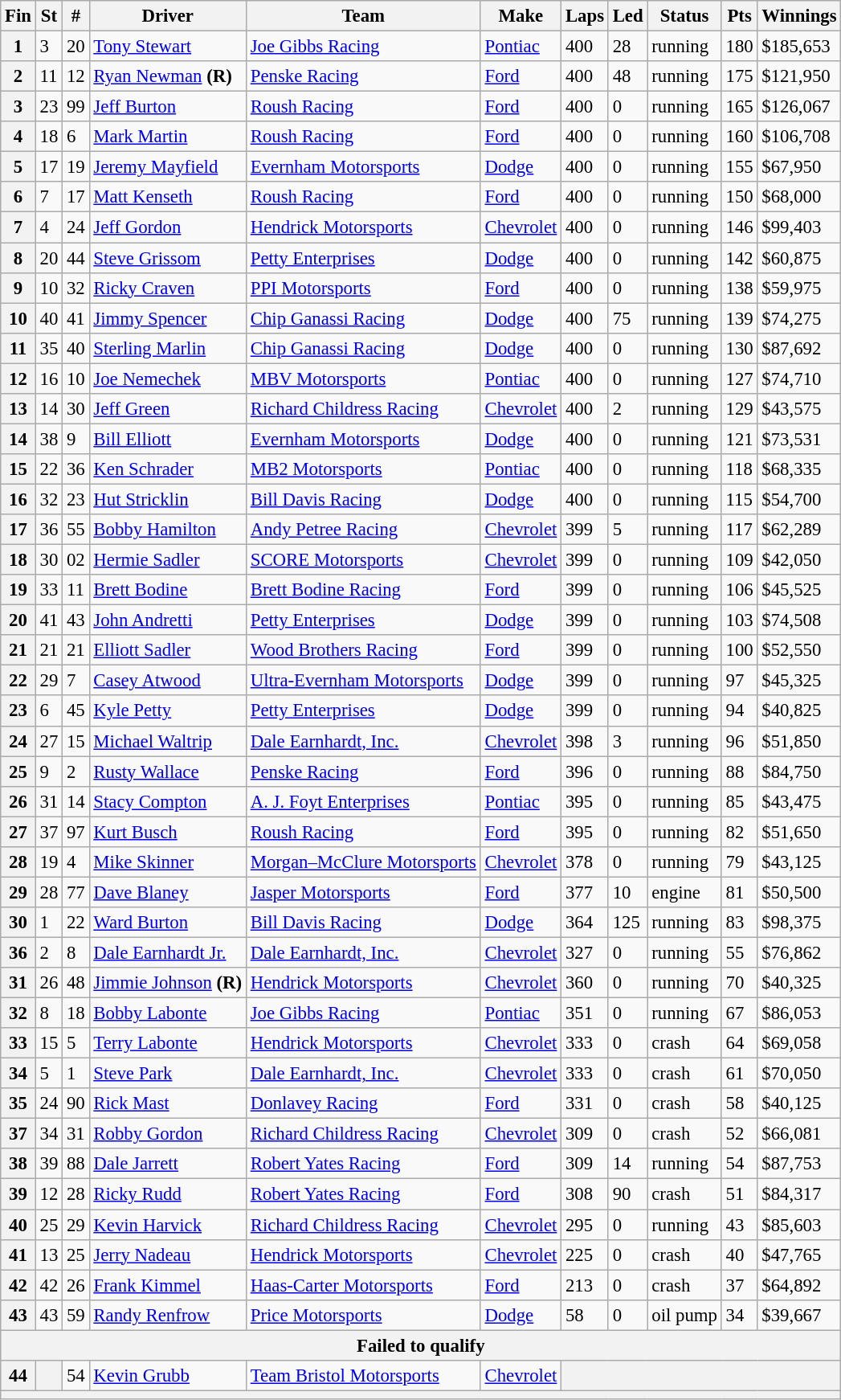<table class="wikitable" style="font-size:95%">
<tr>
<th>Fin</th>
<th>St</th>
<th>#</th>
<th>Driver</th>
<th>Team</th>
<th>Make</th>
<th>Laps</th>
<th>Led</th>
<th>Status</th>
<th>Pts</th>
<th>Winnings</th>
</tr>
<tr>
<th>1</th>
<td>3</td>
<td>20</td>
<td><a href='#'>Tony Stewart</a></td>
<td><a href='#'>Joe Gibbs Racing</a></td>
<td><a href='#'>Pontiac</a></td>
<td>400</td>
<td>28</td>
<td>running</td>
<td>180</td>
<td>$185,653</td>
</tr>
<tr>
<th>2</th>
<td>11</td>
<td>12</td>
<td><a href='#'>Ryan Newman</a> <strong>(R)</strong></td>
<td><a href='#'>Penske Racing</a></td>
<td><a href='#'>Ford</a></td>
<td>400</td>
<td>48</td>
<td>running</td>
<td>175</td>
<td>$121,950</td>
</tr>
<tr>
<th>3</th>
<td>23</td>
<td>99</td>
<td><a href='#'>Jeff Burton</a></td>
<td><a href='#'>Roush Racing</a></td>
<td><a href='#'>Ford</a></td>
<td>400</td>
<td>0</td>
<td>running</td>
<td>165</td>
<td>$126,067</td>
</tr>
<tr>
<th>4</th>
<td>18</td>
<td>6</td>
<td><a href='#'>Mark Martin</a></td>
<td><a href='#'>Roush Racing</a></td>
<td><a href='#'>Ford</a></td>
<td>400</td>
<td>0</td>
<td>running</td>
<td>160</td>
<td>$106,708</td>
</tr>
<tr>
<th>5</th>
<td>17</td>
<td>19</td>
<td><a href='#'>Jeremy Mayfield</a></td>
<td><a href='#'>Evernham Motorsports</a></td>
<td><a href='#'>Dodge</a></td>
<td>400</td>
<td>0</td>
<td>running</td>
<td>155</td>
<td>$67,950</td>
</tr>
<tr>
<th>6</th>
<td>7</td>
<td>17</td>
<td><a href='#'>Matt Kenseth</a></td>
<td><a href='#'>Roush Racing</a></td>
<td><a href='#'>Ford</a></td>
<td>400</td>
<td>0</td>
<td>running</td>
<td>150</td>
<td>$68,000</td>
</tr>
<tr>
<th>7</th>
<td>4</td>
<td>24</td>
<td><a href='#'>Jeff Gordon</a></td>
<td><a href='#'>Hendrick Motorsports</a></td>
<td><a href='#'>Chevrolet</a></td>
<td>400</td>
<td>0</td>
<td>running</td>
<td>146</td>
<td>$99,403</td>
</tr>
<tr>
<th>8</th>
<td>20</td>
<td>44</td>
<td><a href='#'>Steve Grissom</a></td>
<td><a href='#'>Petty Enterprises</a></td>
<td><a href='#'>Dodge</a></td>
<td>400</td>
<td>0</td>
<td>running</td>
<td>142</td>
<td>$60,875</td>
</tr>
<tr>
<th>9</th>
<td>10</td>
<td>32</td>
<td><a href='#'>Ricky Craven</a></td>
<td><a href='#'>PPI Motorsports</a></td>
<td><a href='#'>Ford</a></td>
<td>400</td>
<td>0</td>
<td>running</td>
<td>138</td>
<td>$59,975</td>
</tr>
<tr>
<th>10</th>
<td>40</td>
<td>41</td>
<td><a href='#'>Jimmy Spencer</a></td>
<td><a href='#'>Chip Ganassi Racing</a></td>
<td><a href='#'>Dodge</a></td>
<td>400</td>
<td>75</td>
<td>running</td>
<td>139</td>
<td>$74,275</td>
</tr>
<tr>
<th>11</th>
<td>35</td>
<td>40</td>
<td><a href='#'>Sterling Marlin</a></td>
<td><a href='#'>Chip Ganassi Racing</a></td>
<td><a href='#'>Dodge</a></td>
<td>400</td>
<td>0</td>
<td>running</td>
<td>130</td>
<td>$87,692</td>
</tr>
<tr>
<th>12</th>
<td>16</td>
<td>10</td>
<td><a href='#'>Joe Nemechek</a></td>
<td><a href='#'>MBV Motorsports</a></td>
<td><a href='#'>Pontiac</a></td>
<td>400</td>
<td>0</td>
<td>running</td>
<td>127</td>
<td>$74,710</td>
</tr>
<tr>
<th>13</th>
<td>14</td>
<td>30</td>
<td><a href='#'>Jeff Green</a></td>
<td><a href='#'>Richard Childress Racing</a></td>
<td><a href='#'>Chevrolet</a></td>
<td>400</td>
<td>2</td>
<td>running</td>
<td>129</td>
<td>$43,575</td>
</tr>
<tr>
<th>14</th>
<td>38</td>
<td>9</td>
<td><a href='#'>Bill Elliott</a></td>
<td><a href='#'>Evernham Motorsports</a></td>
<td><a href='#'>Dodge</a></td>
<td>400</td>
<td>0</td>
<td>running</td>
<td>121</td>
<td>$73,531</td>
</tr>
<tr>
<th>15</th>
<td>22</td>
<td>36</td>
<td><a href='#'>Ken Schrader</a></td>
<td><a href='#'>MB2 Motorsports</a></td>
<td><a href='#'>Pontiac</a></td>
<td>400</td>
<td>0</td>
<td>running</td>
<td>118</td>
<td>$68,335</td>
</tr>
<tr>
<th>16</th>
<td>32</td>
<td>23</td>
<td><a href='#'>Hut Stricklin</a></td>
<td><a href='#'>Bill Davis Racing</a></td>
<td><a href='#'>Dodge</a></td>
<td>400</td>
<td>0</td>
<td>running</td>
<td>115</td>
<td>$54,700</td>
</tr>
<tr>
<th>17</th>
<td>36</td>
<td>55</td>
<td><a href='#'>Bobby Hamilton</a></td>
<td><a href='#'>Andy Petree Racing</a></td>
<td><a href='#'>Chevrolet</a></td>
<td>399</td>
<td>5</td>
<td>running</td>
<td>117</td>
<td>$62,289</td>
</tr>
<tr>
<th>18</th>
<td>30</td>
<td>02</td>
<td><a href='#'>Hermie Sadler</a></td>
<td><a href='#'>SCORE Motorsports</a></td>
<td><a href='#'>Chevrolet</a></td>
<td>399</td>
<td>0</td>
<td>running</td>
<td>109</td>
<td>$42,050</td>
</tr>
<tr>
<th>19</th>
<td>33</td>
<td>11</td>
<td><a href='#'>Brett Bodine</a></td>
<td><a href='#'>Brett Bodine Racing</a></td>
<td><a href='#'>Ford</a></td>
<td>399</td>
<td>0</td>
<td>running</td>
<td>106</td>
<td>$45,525</td>
</tr>
<tr>
<th>20</th>
<td>41</td>
<td>43</td>
<td><a href='#'>John Andretti</a></td>
<td><a href='#'>Petty Enterprises</a></td>
<td><a href='#'>Dodge</a></td>
<td>399</td>
<td>0</td>
<td>running</td>
<td>103</td>
<td>$74,508</td>
</tr>
<tr>
<th>21</th>
<td>21</td>
<td>21</td>
<td><a href='#'>Elliott Sadler</a></td>
<td><a href='#'>Wood Brothers Racing</a></td>
<td><a href='#'>Ford</a></td>
<td>399</td>
<td>0</td>
<td>running</td>
<td>100</td>
<td>$52,550</td>
</tr>
<tr>
<th>22</th>
<td>29</td>
<td>7</td>
<td><a href='#'>Casey Atwood</a></td>
<td><a href='#'>Ultra-Evernham Motorsports</a></td>
<td><a href='#'>Dodge</a></td>
<td>399</td>
<td>0</td>
<td>running</td>
<td>97</td>
<td>$45,325</td>
</tr>
<tr>
<th>23</th>
<td>6</td>
<td>45</td>
<td><a href='#'>Kyle Petty</a></td>
<td><a href='#'>Petty Enterprises</a></td>
<td><a href='#'>Dodge</a></td>
<td>399</td>
<td>0</td>
<td>running</td>
<td>94</td>
<td>$40,825</td>
</tr>
<tr>
<th>24</th>
<td>27</td>
<td>15</td>
<td><a href='#'>Michael Waltrip</a></td>
<td><a href='#'>Dale Earnhardt, Inc.</a></td>
<td><a href='#'>Chevrolet</a></td>
<td>398</td>
<td>3</td>
<td>running</td>
<td>96</td>
<td>$51,850</td>
</tr>
<tr>
<th>25</th>
<td>9</td>
<td>2</td>
<td><a href='#'>Rusty Wallace</a></td>
<td><a href='#'>Penske Racing</a></td>
<td><a href='#'>Ford</a></td>
<td>396</td>
<td>0</td>
<td>running</td>
<td>88</td>
<td>$84,750</td>
</tr>
<tr>
<th>26</th>
<td>31</td>
<td>14</td>
<td><a href='#'>Stacy Compton</a></td>
<td><a href='#'>A. J. Foyt Enterprises</a></td>
<td><a href='#'>Pontiac</a></td>
<td>395</td>
<td>0</td>
<td>running</td>
<td>85</td>
<td>$43,475</td>
</tr>
<tr>
<th>27</th>
<td>37</td>
<td>97</td>
<td><a href='#'>Kurt Busch</a></td>
<td><a href='#'>Roush Racing</a></td>
<td><a href='#'>Ford</a></td>
<td>395</td>
<td>0</td>
<td>running</td>
<td>82</td>
<td>$51,650</td>
</tr>
<tr>
<th>28</th>
<td>19</td>
<td>4</td>
<td><a href='#'>Mike Skinner</a></td>
<td><a href='#'>Morgan–McClure Motorsports</a></td>
<td><a href='#'>Chevrolet</a></td>
<td>378</td>
<td>0</td>
<td>running</td>
<td>79</td>
<td>$43,125</td>
</tr>
<tr>
<th>29</th>
<td>28</td>
<td>77</td>
<td><a href='#'>Dave Blaney</a></td>
<td><a href='#'>Jasper Motorsports</a></td>
<td><a href='#'>Ford</a></td>
<td>377</td>
<td>10</td>
<td>engine</td>
<td>81</td>
<td>$50,500</td>
</tr>
<tr>
<th>30</th>
<td>1</td>
<td>22</td>
<td><a href='#'>Ward Burton</a></td>
<td><a href='#'>Bill Davis Racing</a></td>
<td><a href='#'>Dodge</a></td>
<td>364</td>
<td>125</td>
<td>running</td>
<td>83</td>
<td>$98,375</td>
</tr>
<tr>
<th>36</th>
<td>2</td>
<td>8</td>
<td><a href='#'>Dale Earnhardt Jr.</a></td>
<td><a href='#'>Dale Earnhardt, Inc.</a></td>
<td><a href='#'>Chevrolet</a></td>
<td>327</td>
<td>0</td>
<td>running</td>
<td>55</td>
<td>$76,862</td>
</tr>
<tr>
<th>31</th>
<td>26</td>
<td>48</td>
<td><a href='#'>Jimmie Johnson</a> <strong>(R)</strong></td>
<td><a href='#'>Hendrick Motorsports</a></td>
<td><a href='#'>Chevrolet</a></td>
<td>360</td>
<td>0</td>
<td>running</td>
<td>70</td>
<td>$40,325</td>
</tr>
<tr>
<th>32</th>
<td>8</td>
<td>18</td>
<td><a href='#'>Bobby Labonte</a></td>
<td><a href='#'>Joe Gibbs Racing</a></td>
<td><a href='#'>Pontiac</a></td>
<td>351</td>
<td>0</td>
<td>running</td>
<td>67</td>
<td>$86,053</td>
</tr>
<tr>
<th>33</th>
<td>15</td>
<td>5</td>
<td><a href='#'>Terry Labonte</a></td>
<td><a href='#'>Hendrick Motorsports</a></td>
<td><a href='#'>Chevrolet</a></td>
<td>333</td>
<td>0</td>
<td>crash</td>
<td>64</td>
<td>$69,058</td>
</tr>
<tr>
<th>34</th>
<td>5</td>
<td>1</td>
<td><a href='#'>Steve Park</a></td>
<td><a href='#'>Dale Earnhardt, Inc.</a></td>
<td><a href='#'>Chevrolet</a></td>
<td>333</td>
<td>0</td>
<td>crash</td>
<td>61</td>
<td>$70,050</td>
</tr>
<tr>
<th>35</th>
<td>24</td>
<td>90</td>
<td><a href='#'>Rick Mast</a></td>
<td><a href='#'>Donlavey Racing</a></td>
<td><a href='#'>Ford</a></td>
<td>331</td>
<td>0</td>
<td>crash</td>
<td>58</td>
<td>$40,125</td>
</tr>
<tr>
<th>37</th>
<td>34</td>
<td>31</td>
<td><a href='#'>Robby Gordon</a></td>
<td><a href='#'>Richard Childress Racing</a></td>
<td><a href='#'>Chevrolet</a></td>
<td>309</td>
<td>0</td>
<td>crash</td>
<td>52</td>
<td>$66,081</td>
</tr>
<tr>
<th>38</th>
<td>39</td>
<td>88</td>
<td><a href='#'>Dale Jarrett</a></td>
<td><a href='#'>Robert Yates Racing</a></td>
<td><a href='#'>Ford</a></td>
<td>309</td>
<td>14</td>
<td>running</td>
<td>54</td>
<td>$87,753</td>
</tr>
<tr>
<th>39</th>
<td>12</td>
<td>28</td>
<td><a href='#'>Ricky Rudd</a></td>
<td><a href='#'>Robert Yates Racing</a></td>
<td><a href='#'>Ford</a></td>
<td>308</td>
<td>90</td>
<td>crash</td>
<td>51</td>
<td>$84,317</td>
</tr>
<tr>
<th>40</th>
<td>25</td>
<td>29</td>
<td><a href='#'>Kevin Harvick</a></td>
<td><a href='#'>Richard Childress Racing</a></td>
<td><a href='#'>Chevrolet</a></td>
<td>295</td>
<td>0</td>
<td>running</td>
<td>43</td>
<td>$85,603</td>
</tr>
<tr>
<th>41</th>
<td>13</td>
<td>25</td>
<td><a href='#'>Jerry Nadeau</a></td>
<td><a href='#'>Hendrick Motorsports</a></td>
<td><a href='#'>Chevrolet</a></td>
<td>225</td>
<td>0</td>
<td>crash</td>
<td>40</td>
<td>$47,765</td>
</tr>
<tr>
<th>42</th>
<td>42</td>
<td>26</td>
<td><a href='#'>Frank Kimmel</a></td>
<td><a href='#'>Haas-Carter Motorsports</a></td>
<td><a href='#'>Ford</a></td>
<td>213</td>
<td>0</td>
<td>crash</td>
<td>37</td>
<td>$64,892</td>
</tr>
<tr>
<th>43</th>
<td>43</td>
<td>59</td>
<td><a href='#'>Randy Renfrow</a></td>
<td><a href='#'>Price Motorsports</a></td>
<td><a href='#'>Dodge</a></td>
<td>58</td>
<td>0</td>
<td>oil pump</td>
<td>34</td>
<td>$39,667</td>
</tr>
<tr>
<th colspan="11">Failed to qualify</th>
</tr>
<tr>
<th>44</th>
<th></th>
<td>54</td>
<td><a href='#'>Kevin Grubb</a></td>
<td><a href='#'>Team Bristol Motorsports</a></td>
<td><a href='#'>Chevrolet</a></td>
<th colspan="5"></th>
</tr>
<tr>
<th colspan="11"></th>
</tr>
</table>
